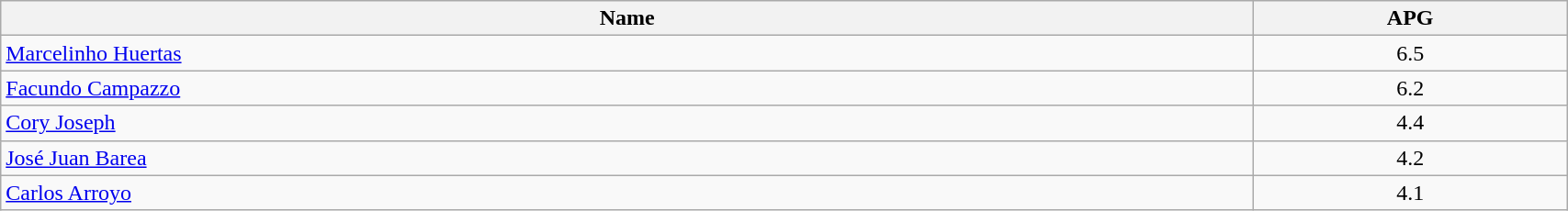<table class=wikitable width="90%">
<tr>
<th width="80%">Name</th>
<th width="20%">APG</th>
</tr>
<tr>
<td> <a href='#'>Marcelinho Huertas</a></td>
<td align=center>6.5</td>
</tr>
<tr>
<td> <a href='#'>Facundo Campazzo</a></td>
<td align=center>6.2</td>
</tr>
<tr>
<td> <a href='#'>Cory Joseph</a></td>
<td align=center>4.4</td>
</tr>
<tr>
<td> <a href='#'>José Juan Barea</a></td>
<td align=center>4.2</td>
</tr>
<tr>
<td> <a href='#'>Carlos Arroyo</a></td>
<td align=center>4.1</td>
</tr>
</table>
